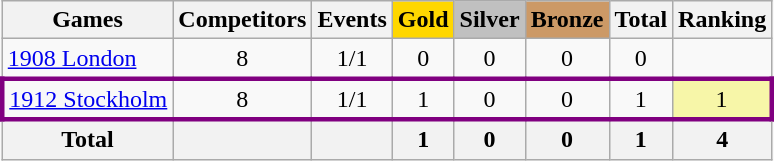<table class="wikitable sortable" style="text-align:center">
<tr>
<th>Games</th>
<th>Competitors</th>
<th>Events</th>
<th style="background-color:gold;">Gold</th>
<th style="background-color:silver;">Silver</th>
<th style="background-color:#c96;">Bronze</th>
<th>Total</th>
<th>Ranking</th>
</tr>
<tr>
<td align=left><a href='#'>1908 London</a></td>
<td>8</td>
<td>1/1</td>
<td>0</td>
<td>0</td>
<td>0</td>
<td>0</td>
<td></td>
</tr>
<tr align=center style="border: 3px solid purple">
<td align=left><a href='#'>1912 Stockholm</a></td>
<td>8</td>
<td>1/1</td>
<td>1</td>
<td>0</td>
<td>0</td>
<td>1</td>
<td bgcolor=F7F6A8>1</td>
</tr>
<tr>
<th>Total</th>
<th></th>
<th></th>
<th>1</th>
<th>0</th>
<th>0</th>
<th>1</th>
<th>4</th>
</tr>
</table>
